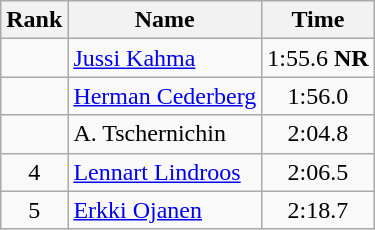<table class="wikitable" style="text-align:center">
<tr>
<th>Rank</th>
<th>Name</th>
<th>Time</th>
</tr>
<tr>
<td></td>
<td align=left><a href='#'>Jussi Kahma</a></td>
<td>1:55.6 <strong>NR</strong></td>
</tr>
<tr>
<td></td>
<td align=left><a href='#'>Herman Cederberg</a></td>
<td>1:56.0</td>
</tr>
<tr>
<td></td>
<td align=left>A. Tschernichin</td>
<td>2:04.8</td>
</tr>
<tr>
<td>4</td>
<td align=left><a href='#'>Lennart Lindroos</a></td>
<td>2:06.5</td>
</tr>
<tr>
<td>5</td>
<td align=left><a href='#'>Erkki Ojanen</a></td>
<td>2:18.7</td>
</tr>
</table>
